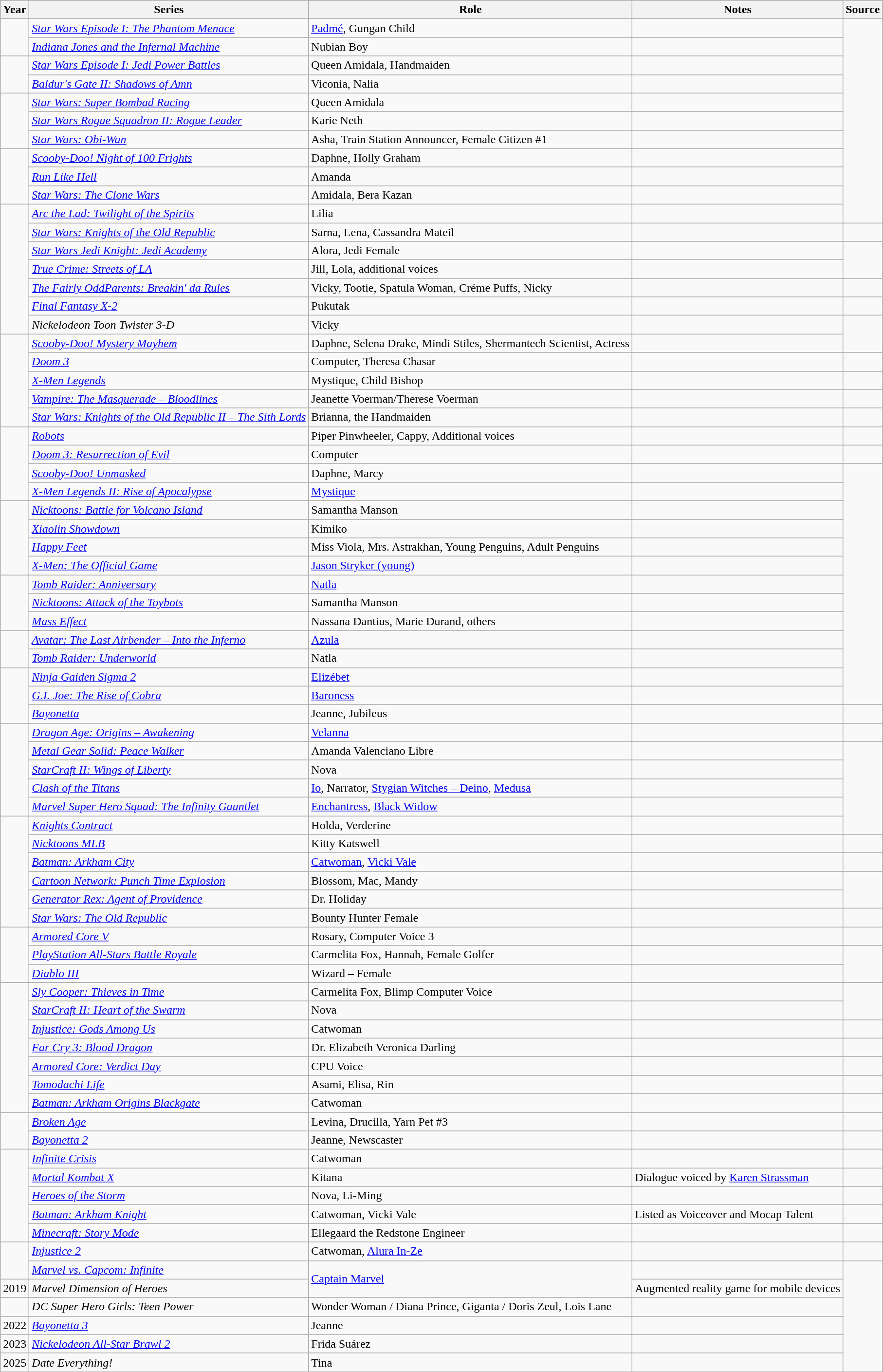<table class="wikitable sortable">
<tr>
<th scope="col">Year</th>
<th scope="col">Series</th>
<th scope="col">Role</th>
<th scope="col" class="unsortable">Notes</th>
<th scope="col" class="unsortable">Source</th>
</tr>
<tr>
<td rowspan="2"></td>
<td><em><a href='#'>Star Wars Episode I: The Phantom Menace</a></em></td>
<td><a href='#'>Padmé</a>, Gungan Child</td>
<td></td>
<td rowspan="11"></td>
</tr>
<tr>
<td><em><a href='#'>Indiana Jones and the Infernal Machine</a></em></td>
<td>Nubian Boy</td>
<td></td>
</tr>
<tr>
<td rowspan="2"></td>
<td><em><a href='#'>Star Wars Episode I: Jedi Power Battles</a></em></td>
<td>Queen Amidala, Handmaiden</td>
<td></td>
</tr>
<tr>
<td><em><a href='#'>Baldur's Gate II: Shadows of Amn</a></em></td>
<td>Viconia, Nalia</td>
<td></td>
</tr>
<tr>
<td rowspan="3"></td>
<td><em><a href='#'>Star Wars: Super Bombad Racing</a></em></td>
<td>Queen Amidala</td>
<td></td>
</tr>
<tr>
<td><em><a href='#'>Star Wars Rogue Squadron II: Rogue Leader</a></em></td>
<td>Karie Neth</td>
<td></td>
</tr>
<tr>
<td><em><a href='#'>Star Wars: Obi-Wan</a></em></td>
<td>Asha, Train Station Announcer, Female Citizen #1</td>
<td></td>
</tr>
<tr>
<td rowspan="3"></td>
<td><em><a href='#'>Scooby-Doo! Night of 100 Frights</a></em></td>
<td>Daphne, Holly Graham</td>
<td></td>
</tr>
<tr>
<td><em><a href='#'>Run Like Hell</a></em></td>
<td>Amanda</td>
<td></td>
</tr>
<tr>
<td><em><a href='#'>Star Wars: The Clone Wars</a></em></td>
<td>Amidala, Bera Kazan</td>
<td></td>
</tr>
<tr>
<td rowspan="7"></td>
<td><em><a href='#'>Arc the Lad: Twilight of the Spirits</a></em></td>
<td>Lilia</td>
<td></td>
</tr>
<tr>
<td><em><a href='#'>Star Wars: Knights of the Old Republic</a></em></td>
<td>Sarna, Lena, Cassandra Mateil</td>
<td></td>
<td></td>
</tr>
<tr>
<td><em><a href='#'>Star Wars Jedi Knight: Jedi Academy</a></em></td>
<td>Alora, Jedi Female</td>
<td></td>
<td rowspan="2"></td>
</tr>
<tr>
<td><em><a href='#'>True Crime: Streets of LA</a></em></td>
<td>Jill, Lola, additional voices</td>
<td></td>
</tr>
<tr>
<td><em><a href='#'>The Fairly OddParents: Breakin' da Rules</a></em></td>
<td>Vicky, Tootie, Spatula Woman, Créme Puffs, Nicky</td>
<td></td>
<td></td>
</tr>
<tr>
<td><em><a href='#'>Final Fantasy X-2</a></em></td>
<td>Pukutak</td>
<td></td>
<td></td>
</tr>
<tr>
<td><em>Nickelodeon Toon Twister 3-D</em></td>
<td>Vicky</td>
<td></td>
<td rowspan="2"></td>
</tr>
<tr>
<td rowspan="5"></td>
<td><em><a href='#'>Scooby-Doo! Mystery Mayhem</a></em></td>
<td>Daphne, Selena Drake, Mindi Stiles, Shermantech Scientist, Actress</td>
<td></td>
</tr>
<tr>
<td><em><a href='#'>Doom 3</a></em></td>
<td>Computer, Theresa Chasar</td>
<td></td>
<td></td>
</tr>
<tr>
<td><em><a href='#'>X-Men Legends</a></em></td>
<td>Mystique, Child Bishop</td>
<td></td>
<td></td>
</tr>
<tr>
<td><em><a href='#'>Vampire: The Masquerade – Bloodlines</a></em></td>
<td>Jeanette Voerman/Therese Voerman</td>
<td></td>
<td></td>
</tr>
<tr>
<td><em><a href='#'>Star Wars: Knights of the Old Republic II – The Sith Lords</a></em></td>
<td>Brianna, the Handmaiden</td>
<td></td>
<td></td>
</tr>
<tr>
<td rowspan="4"></td>
<td><em><a href='#'>Robots</a></em></td>
<td>Piper Pinwheeler, Cappy, Additional voices</td>
<td></td>
<td></td>
</tr>
<tr>
<td><em><a href='#'>Doom 3: Resurrection of Evil</a></em></td>
<td>Computer</td>
<td></td>
<td> </td>
</tr>
<tr>
<td><em><a href='#'>Scooby-Doo! Unmasked</a></em></td>
<td>Daphne, Marcy</td>
<td></td>
<td rowspan="13"></td>
</tr>
<tr>
<td><em><a href='#'>X-Men Legends II: Rise of Apocalypse</a></em></td>
<td><a href='#'>Mystique</a></td>
<td></td>
</tr>
<tr>
<td rowspan="4"></td>
<td><em><a href='#'>Nicktoons: Battle for Volcano Island</a></em></td>
<td>Samantha Manson</td>
<td></td>
</tr>
<tr>
<td><em><a href='#'>Xiaolin Showdown</a></em></td>
<td>Kimiko</td>
<td></td>
</tr>
<tr>
<td><em><a href='#'>Happy Feet</a></em></td>
<td>Miss Viola, Mrs. Astrakhan, Young Penguins, Adult Penguins</td>
<td></td>
</tr>
<tr>
<td><em><a href='#'>X-Men: The Official Game</a></em></td>
<td><a href='#'>Jason Stryker (young)</a></td>
<td></td>
</tr>
<tr>
<td rowspan="3"></td>
<td><em><a href='#'>Tomb Raider: Anniversary</a></em></td>
<td><a href='#'>Natla</a></td>
<td></td>
</tr>
<tr>
<td><em><a href='#'>Nicktoons: Attack of the Toybots</a></em></td>
<td>Samantha Manson</td>
<td></td>
</tr>
<tr>
<td><em><a href='#'>Mass Effect</a></em></td>
<td>Nassana Dantius, Marie Durand, others</td>
<td></td>
</tr>
<tr>
<td rowspan="2"></td>
<td><em><a href='#'>Avatar: The Last Airbender – Into the Inferno</a></em></td>
<td><a href='#'>Azula</a></td>
<td></td>
</tr>
<tr>
<td><em><a href='#'>Tomb Raider: Underworld</a></em></td>
<td>Natla</td>
<td></td>
</tr>
<tr>
<td rowspan="3"></td>
<td><em><a href='#'>Ninja Gaiden Sigma 2</a></em></td>
<td><a href='#'>Elizébet</a></td>
<td></td>
</tr>
<tr>
<td><em><a href='#'>G.I. Joe: The Rise of Cobra</a></em></td>
<td><a href='#'>Baroness</a></td>
<td></td>
</tr>
<tr>
<td><em><a href='#'>Bayonetta</a></em></td>
<td>Jeanne, Jubileus</td>
<td></td>
<td></td>
</tr>
<tr>
<td rowspan="5"></td>
<td><em><a href='#'>Dragon Age: Origins – Awakening</a></em></td>
<td><a href='#'>Velanna</a></td>
<td></td>
<td></td>
</tr>
<tr>
<td><em><a href='#'>Metal Gear Solid: Peace Walker</a></em></td>
<td>Amanda Valenciano Libre</td>
<td></td>
<td rowspan="5"></td>
</tr>
<tr>
<td><em><a href='#'>StarCraft II: Wings of Liberty</a></em></td>
<td>Nova</td>
<td></td>
</tr>
<tr>
<td><em><a href='#'>Clash of the Titans</a></em></td>
<td><a href='#'>Io</a>, Narrator, <a href='#'>Stygian Witches – Deino</a>, <a href='#'>Medusa</a></td>
<td></td>
</tr>
<tr>
<td><em><a href='#'>Marvel Super Hero Squad: The Infinity Gauntlet</a></em></td>
<td><a href='#'>Enchantress</a>, <a href='#'>Black Widow</a></td>
<td></td>
</tr>
<tr>
<td rowspan="6"></td>
<td><em><a href='#'>Knights Contract</a></em></td>
<td>Holda, Verderine</td>
<td></td>
</tr>
<tr>
<td><em><a href='#'>Nicktoons MLB</a></em></td>
<td>Kitty Katswell</td>
<td></td>
<td><br></td>
</tr>
<tr>
<td><em><a href='#'>Batman: Arkham City</a></em></td>
<td><a href='#'>Catwoman</a>, <a href='#'>Vicki Vale</a></td>
<td></td>
<td></td>
</tr>
<tr>
<td><em><a href='#'>Cartoon Network: Punch Time Explosion</a></em></td>
<td>Blossom, Mac, Mandy</td>
<td></td>
<td rowspan="2"></td>
</tr>
<tr>
<td><em><a href='#'>Generator Rex: Agent of Providence</a></em></td>
<td>Dr. Holiday</td>
<td></td>
</tr>
<tr>
<td><em><a href='#'>Star Wars: The Old Republic</a></em></td>
<td>Bounty Hunter Female</td>
<td></td>
<td></td>
</tr>
<tr>
<td rowspan="3"></td>
<td><em><a href='#'>Armored Core V</a></em></td>
<td>Rosary, Computer Voice 3</td>
<td></td>
<td></td>
</tr>
<tr>
<td><em><a href='#'>PlayStation All-Stars Battle Royale</a></em></td>
<td>Carmelita Fox, Hannah, Female Golfer</td>
<td></td>
<td rowspan="2"></td>
</tr>
<tr>
<td><em><a href='#'>Diablo III</a></em></td>
<td>Wizard – Female</td>
<td></td>
</tr>
<tr>
</tr>
<tr>
<td rowspan="7"></td>
<td><em><a href='#'>Sly Cooper: Thieves in Time</a></em></td>
<td>Carmelita Fox, Blimp Computer Voice</td>
<td></td>
<td rowspan="2"></td>
</tr>
<tr>
<td><em><a href='#'>StarCraft II: Heart of the Swarm</a></em></td>
<td>Nova</td>
<td></td>
</tr>
<tr>
<td><em><a href='#'>Injustice: Gods Among Us</a></em></td>
<td>Catwoman</td>
<td></td>
<td></td>
</tr>
<tr>
<td><em><a href='#'>Far Cry 3: Blood Dragon</a></em></td>
<td>Dr. Elizabeth Veronica Darling</td>
<td></td>
<td></td>
</tr>
<tr>
<td><em><a href='#'>Armored Core: Verdict Day</a></em></td>
<td>CPU Voice</td>
<td></td>
<td></td>
</tr>
<tr>
<td><em><a href='#'>Tomodachi Life</a></em></td>
<td>Asami, Elisa, Rin</td>
<td></td>
<td></td>
</tr>
<tr>
<td><em><a href='#'>Batman: Arkham Origins Blackgate</a></em></td>
<td>Catwoman</td>
<td></td>
<td></td>
</tr>
<tr>
<td rowspan="2"></td>
<td><em><a href='#'>Broken Age</a></em></td>
<td>Levina, Drucilla, Yarn Pet #3</td>
<td></td>
<td></td>
</tr>
<tr>
<td><em><a href='#'>Bayonetta 2</a></em></td>
<td>Jeanne, Newscaster</td>
<td></td>
<td></td>
</tr>
<tr>
<td rowspan="5"></td>
<td><em><a href='#'>Infinite Crisis</a></em></td>
<td>Catwoman</td>
<td></td>
<td></td>
</tr>
<tr>
<td><em><a href='#'>Mortal Kombat X</a></em></td>
<td>Kitana</td>
<td>Dialogue voiced by <a href='#'>Karen Strassman</a></td>
<td></td>
</tr>
<tr>
<td><em><a href='#'>Heroes of the Storm</a></em></td>
<td>Nova, Li-Ming</td>
<td></td>
<td></td>
</tr>
<tr>
<td><em><a href='#'>Batman: Arkham Knight</a></em></td>
<td>Catwoman, Vicki Vale</td>
<td>Listed as Voiceover and Mocap Talent</td>
<td></td>
</tr>
<tr>
<td><em><a href='#'>Minecraft: Story Mode</a></em></td>
<td>Ellegaard the Redstone Engineer</td>
<td></td>
<td></td>
</tr>
<tr>
<td rowspan="2"></td>
<td><em><a href='#'>Injustice 2</a></em></td>
<td>Catwoman, <a href='#'>Alura In-Ze</a></td>
<td></td>
<td></td>
</tr>
<tr>
<td><em><a href='#'>Marvel vs. Capcom: Infinite</a></em></td>
<td rowspan="2"><a href='#'>Captain Marvel</a></td>
<td></td>
<td rowspan="6"></td>
</tr>
<tr>
<td>2019</td>
<td><em>Marvel Dimension of Heroes</em></td>
<td>Augmented reality game for mobile devices</td>
</tr>
<tr>
<td></td>
<td><em>DC Super Hero Girls: Teen Power</em></td>
<td>Wonder Woman / Diana Prince, Giganta / Doris Zeul, Lois Lane</td>
<td></td>
</tr>
<tr>
<td>2022</td>
<td><em><a href='#'>Bayonetta 3</a></em></td>
<td>Jeanne</td>
<td></td>
</tr>
<tr>
<td>2023</td>
<td><em><a href='#'>Nickelodeon All-Star Brawl 2</a></em></td>
<td>Frida Suárez</td>
<td></td>
</tr>
<tr>
<td>2025</td>
<td><em>Date Everything!</em></td>
<td>Tina</td>
<td></td>
</tr>
</table>
